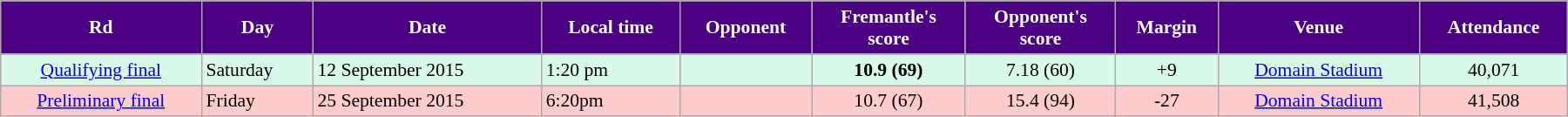<table class="wikitable sortable" style="font-size:90%; text-align:center; width: 95%; margin-left: auto; margin-right: auto;">
<tr style="text-align:center; color:white; font-weight:bold">
<th style="background-color:indigo;" scope="col">Rd</th>
<th style="background-color:indigo;" scope="col">Day</th>
<th style="background-color:indigo;" scope="col">Date</th>
<th style="background-color:indigo;" scope="col">Local time</th>
<th style="background-color:indigo;" scope="col">Opponent</th>
<th style="background-color:indigo;" scope="col">Fremantle's<br>score</th>
<th style="background-color:indigo;" scope="col">Opponent's<br>score</th>
<th style="background-color:indigo;" scope="col">Margin</th>
<th style="background-color:indigo;" scope="col">Venue</th>
<th style="background-color:indigo;" scope="col">Attendance</th>
</tr>
<tr style="background:#d9f9e9;">
<td><a href='#'>Qualifying final</a></td>
<td align=left>Saturday</td>
<td align=left>12 September 2015</td>
<td align=left>1:20 pm</td>
<td align=left></td>
<td><strong>10.9 (69)</strong></td>
<td>7.18 (60)</td>
<td>+9</td>
<td><a href='#'>Domain Stadium</a></td>
<td>40,071</td>
</tr>
<tr style="background:#fcc;">
<td><a href='#'>Preliminary final</a></td>
<td align=left>Friday</td>
<td align=left>25 September 2015</td>
<td align=left>6:20pm</td>
<td align=left></td>
<td>10.7 (67)</td>
<td>15.4 (94)</td>
<td>-27</td>
<td><a href='#'>Domain Stadium</a></td>
<td>41,508</td>
</tr>
</table>
